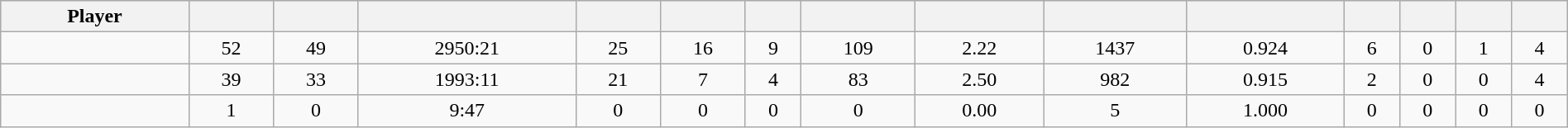<table class="wikitable sortable" style="width:100%; text-align:center;">
<tr style="background:#ddd;">
<th>Player</th>
<th></th>
<th></th>
<th></th>
<th></th>
<th></th>
<th></th>
<th></th>
<th></th>
<th></th>
<th></th>
<th></th>
<th></th>
<th></th>
<th></th>
</tr>
<tr>
<td></td>
<td>52</td>
<td>49</td>
<td>2950:21</td>
<td>25</td>
<td>16</td>
<td>9</td>
<td>109</td>
<td>2.22</td>
<td>1437</td>
<td>0.924</td>
<td>6</td>
<td>0</td>
<td>1</td>
<td>4</td>
</tr>
<tr>
<td></td>
<td>39</td>
<td>33</td>
<td>1993:11</td>
<td>21</td>
<td>7</td>
<td>4</td>
<td>83</td>
<td>2.50</td>
<td>982</td>
<td>0.915</td>
<td>2</td>
<td>0</td>
<td>0</td>
<td>4</td>
</tr>
<tr>
<td></td>
<td>1</td>
<td>0</td>
<td>9:47</td>
<td>0</td>
<td>0</td>
<td>0</td>
<td>0</td>
<td>0.00</td>
<td>5</td>
<td>1.000</td>
<td>0</td>
<td>0</td>
<td>0</td>
<td>0</td>
</tr>
</table>
